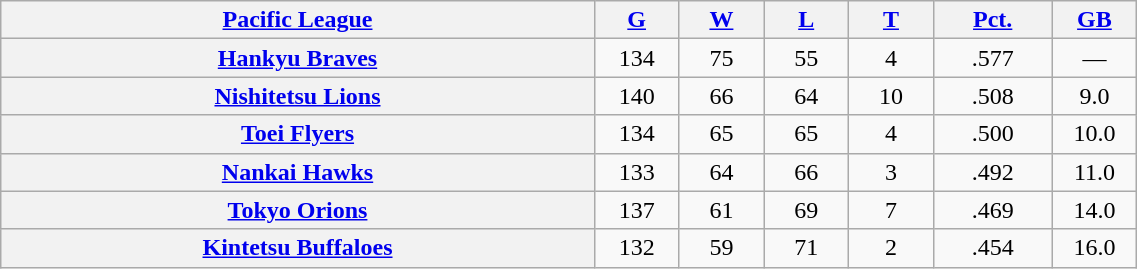<table class="wikitable plainrowheaders" width="60%" style="text-align:center;">
<tr>
<th scope="col" width="35%"><a href='#'>Pacific League</a></th>
<th scope="col" width="5%"><a href='#'>G</a></th>
<th scope="col" width="5%"><a href='#'>W</a></th>
<th scope="col" width="5%"><a href='#'>L</a></th>
<th scope="col" width="5%"><a href='#'>T</a></th>
<th scope="col" width="7%"><a href='#'>Pct.</a></th>
<th scope="col" width="5%"><a href='#'>GB</a></th>
</tr>
<tr>
<th scope="row" style="text-align:center;"><a href='#'>Hankyu Braves</a></th>
<td>134</td>
<td>75</td>
<td>55</td>
<td>4</td>
<td>.577</td>
<td>—</td>
</tr>
<tr>
<th scope="row" style="text-align:center;"><a href='#'>Nishitetsu Lions</a></th>
<td>140</td>
<td>66</td>
<td>64</td>
<td>10</td>
<td>.508</td>
<td>9.0</td>
</tr>
<tr>
<th scope="row" style="text-align:center;"><a href='#'>Toei Flyers</a></th>
<td>134</td>
<td>65</td>
<td>65</td>
<td>4</td>
<td>.500</td>
<td>10.0</td>
</tr>
<tr>
<th scope="row" style="text-align:center;"><a href='#'>Nankai Hawks</a></th>
<td>133</td>
<td>64</td>
<td>66</td>
<td>3</td>
<td>.492</td>
<td>11.0</td>
</tr>
<tr>
<th scope="row" style="text-align:center;"><a href='#'>Tokyo Orions</a></th>
<td>137</td>
<td>61</td>
<td>69</td>
<td>7</td>
<td>.469</td>
<td>14.0</td>
</tr>
<tr>
<th scope="row" style="text-align:center;"><a href='#'>Kintetsu Buffaloes</a></th>
<td>132</td>
<td>59</td>
<td>71</td>
<td>2</td>
<td>.454</td>
<td>16.0</td>
</tr>
</table>
